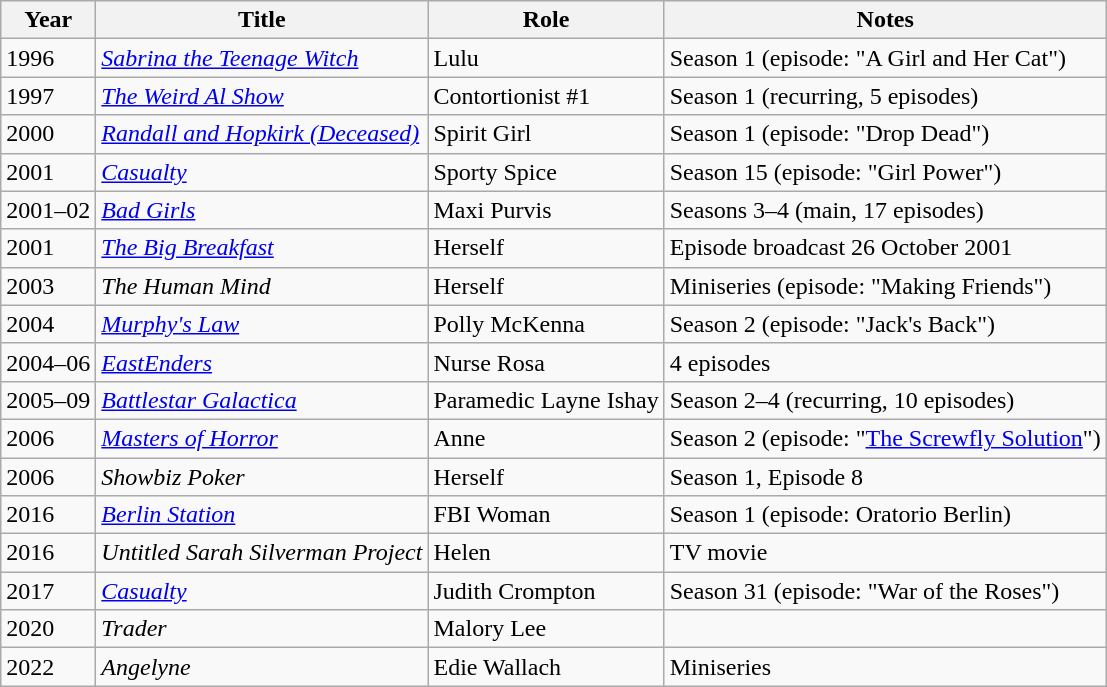<table class="wikitable">
<tr>
<th scope="col">Year</th>
<th scope="col">Title</th>
<th scope="col">Role</th>
<th scope="col">Notes</th>
</tr>
<tr>
<td>1996</td>
<td><em><a href='#'>Sabrina the Teenage Witch</a></em></td>
<td>Lulu</td>
<td>Season 1 (episode: "A Girl and Her Cat")</td>
</tr>
<tr>
<td>1997</td>
<td><em><a href='#'>The Weird Al Show</a></em></td>
<td>Contortionist #1</td>
<td>Season 1 (recurring, 5 episodes)</td>
</tr>
<tr>
<td>2000</td>
<td><em><a href='#'>Randall and Hopkirk (Deceased)</a></em></td>
<td>Spirit Girl</td>
<td>Season 1 (episode: "Drop Dead")</td>
</tr>
<tr>
<td>2001</td>
<td><em><a href='#'>Casualty</a></em></td>
<td>Sporty Spice</td>
<td>Season 15 (episode: "Girl Power")</td>
</tr>
<tr>
<td>2001–02</td>
<td><em><a href='#'>Bad Girls</a></em></td>
<td>Maxi Purvis</td>
<td>Seasons 3–4 (main, 17 episodes)</td>
</tr>
<tr>
<td>2001</td>
<td><em><a href='#'>The Big Breakfast</a></em></td>
<td>Herself</td>
<td>Episode broadcast 26 October 2001</td>
</tr>
<tr>
<td>2003</td>
<td><em>The Human Mind</em></td>
<td>Herself</td>
<td>Miniseries (episode: "Making Friends")</td>
</tr>
<tr>
<td>2004</td>
<td><em><a href='#'>Murphy's Law</a></em></td>
<td>Polly McKenna</td>
<td>Season 2 (episode: "Jack's Back")</td>
</tr>
<tr>
<td>2004–06</td>
<td><em><a href='#'>EastEnders</a></em></td>
<td>Nurse Rosa</td>
<td>4 episodes</td>
</tr>
<tr>
<td>2005–09</td>
<td><em><a href='#'>Battlestar Galactica</a></em></td>
<td>Paramedic Layne Ishay</td>
<td>Season 2–4 (recurring, 10 episodes)</td>
</tr>
<tr>
<td>2006</td>
<td><em><a href='#'>Masters of Horror</a></em></td>
<td>Anne</td>
<td>Season 2 (episode: "<a href='#'>The Screwfly Solution</a>")</td>
</tr>
<tr>
<td>2006</td>
<td><em>Showbiz Poker</em></td>
<td>Herself</td>
<td>Season 1, Episode 8</td>
</tr>
<tr>
<td>2016</td>
<td><em><a href='#'>Berlin Station</a></em></td>
<td>FBI Woman</td>
<td>Season 1 (episode: Oratorio Berlin)</td>
</tr>
<tr>
<td>2016</td>
<td><em>Untitled Sarah Silverman Project</em></td>
<td>Helen</td>
<td>TV movie</td>
</tr>
<tr>
<td>2017</td>
<td><em><a href='#'>Casualty</a></em></td>
<td>Judith Crompton</td>
<td>Season 31 (episode: "War of the Roses")</td>
</tr>
<tr>
<td>2020</td>
<td><em>Trader</em></td>
<td>Malory Lee</td>
<td></td>
</tr>
<tr>
<td>2022</td>
<td><em>Angelyne</em></td>
<td>Edie Wallach</td>
<td>Miniseries</td>
</tr>
</table>
